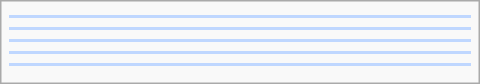<table class="infobox football" style="width: 20em; text-align: center;">
<tr>
<th style="font-size: 16px; "></th>
</tr>
<tr>
<td style="font-size: 12px; background: #BFD7FF;"></td>
</tr>
<tr>
<td style="font-size: 12px;"></td>
</tr>
<tr>
<td style="font-size: 12px; background: #BFD7FF;"></td>
</tr>
<tr>
<td style="font-size: 12px;"></td>
</tr>
<tr>
<td style="font-size: 12px; background: #BFD7FF;"></td>
</tr>
<tr>
<td style="font-size: 12px;"></td>
</tr>
<tr>
<td style="font-size: 12px; background: #BFD7FF;"></td>
</tr>
<tr>
<td style="font-size: 12px;"></td>
</tr>
<tr>
<td style="font-size: 12px; background: #BFD7FF;"></td>
</tr>
<tr>
<td style="font-size: 12px;"></td>
</tr>
<tr>
</tr>
</table>
